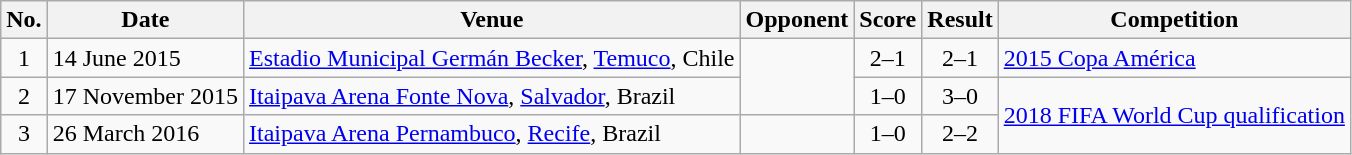<table class="wikitable sortable">
<tr>
<th>No.</th>
<th>Date</th>
<th>Venue</th>
<th>Opponent</th>
<th>Score</th>
<th>Result</th>
<th>Competition</th>
</tr>
<tr>
<td align=center>1</td>
<td>14 June 2015</td>
<td><a href='#'>Estadio Municipal Germán Becker</a>, <a href='#'>Temuco</a>, Chile</td>
<td rowspan=2></td>
<td align=center>2–1</td>
<td align=center>2–1</td>
<td><a href='#'>2015 Copa América</a></td>
</tr>
<tr>
<td align=center>2</td>
<td>17 November 2015</td>
<td><a href='#'>Itaipava Arena Fonte Nova</a>, <a href='#'>Salvador</a>, Brazil</td>
<td align=center>1–0</td>
<td align=center>3–0</td>
<td rowspan=2><a href='#'>2018 FIFA World Cup qualification</a></td>
</tr>
<tr>
<td align=center>3</td>
<td>26 March 2016</td>
<td><a href='#'>Itaipava Arena Pernambuco</a>, <a href='#'>Recife</a>, Brazil</td>
<td></td>
<td align=center>1–0</td>
<td align=center>2–2</td>
</tr>
</table>
